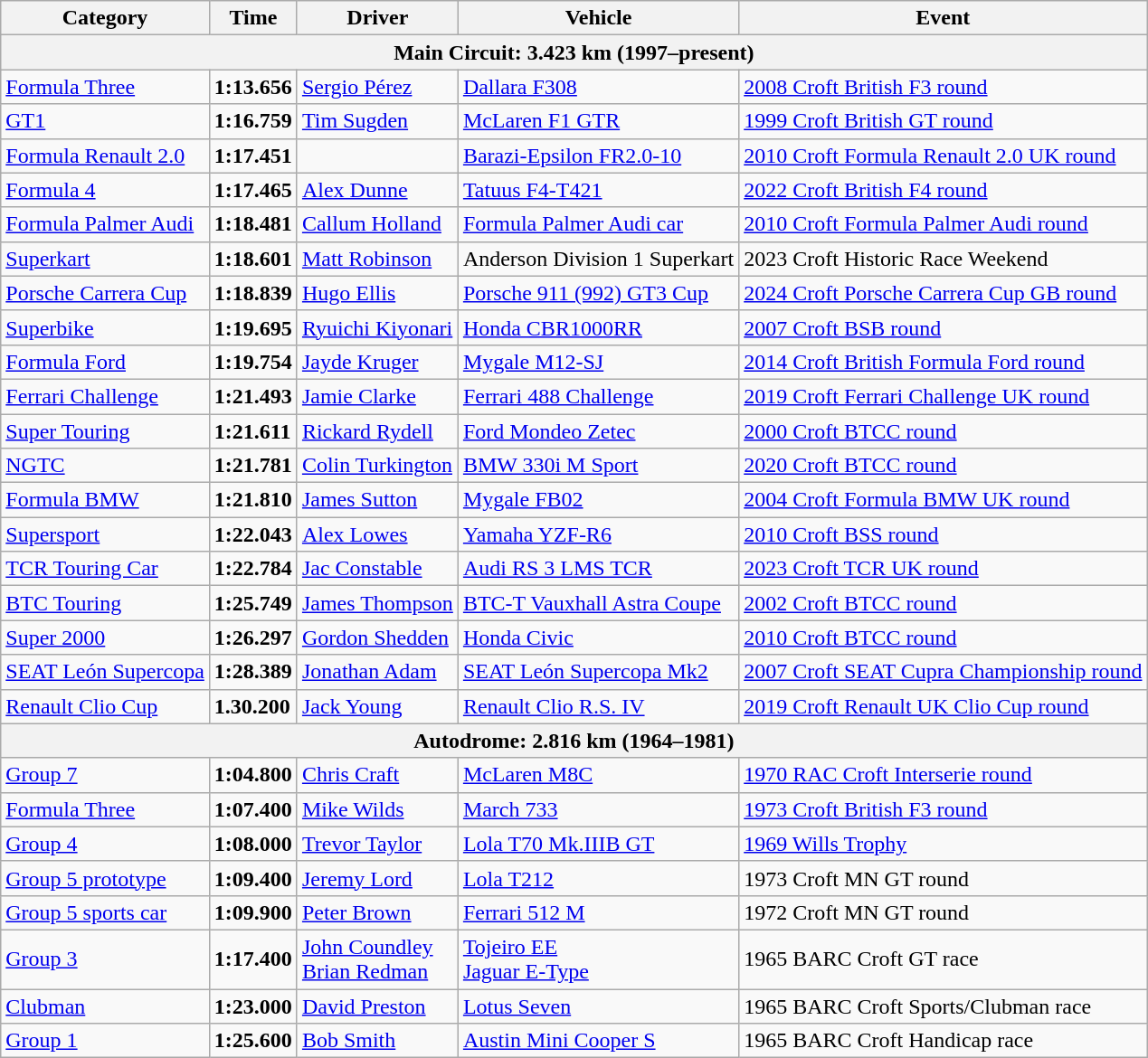<table class="wikitable">
<tr>
<th>Category</th>
<th>Time</th>
<th>Driver</th>
<th>Vehicle</th>
<th>Event</th>
</tr>
<tr>
<th colspan=5>Main Circuit: 3.423 km (1997–present)</th>
</tr>
<tr>
<td><a href='#'>Formula Three</a></td>
<td><strong>1:13.656</strong></td>
<td><a href='#'>Sergio Pérez</a></td>
<td><a href='#'>Dallara F308</a></td>
<td><a href='#'>2008 Croft British F3 round</a></td>
</tr>
<tr>
<td><a href='#'>GT1</a></td>
<td><strong>1:16.759</strong></td>
<td><a href='#'>Tim Sugden</a></td>
<td><a href='#'>McLaren F1 GTR</a></td>
<td><a href='#'>1999 Croft British GT round</a></td>
</tr>
<tr>
<td><a href='#'>Formula Renault 2.0</a></td>
<td><strong>1:17.451</strong></td>
<td></td>
<td><a href='#'>Barazi-Epsilon FR2.0-10</a></td>
<td><a href='#'>2010 Croft Formula Renault 2.0 UK round</a></td>
</tr>
<tr>
<td><a href='#'>Formula 4</a></td>
<td><strong>1:17.465</strong></td>
<td><a href='#'>Alex Dunne</a></td>
<td><a href='#'>Tatuus F4-T421</a></td>
<td><a href='#'>2022 Croft British F4 round</a></td>
</tr>
<tr>
<td><a href='#'>Formula Palmer Audi</a></td>
<td><strong>1:18.481</strong></td>
<td><a href='#'>Callum Holland</a></td>
<td><a href='#'>Formula Palmer Audi car</a></td>
<td><a href='#'>2010 Croft Formula Palmer Audi round</a></td>
</tr>
<tr>
<td><a href='#'>Superkart</a></td>
<td><strong>1:18.601</strong></td>
<td><a href='#'>Matt Robinson</a></td>
<td>Anderson Division 1 Superkart</td>
<td 2023 Superkarting UK – Superprix>2023 Croft Historic Race Weekend</td>
</tr>
<tr>
<td><a href='#'>Porsche Carrera Cup</a></td>
<td><strong>1:18.839</strong></td>
<td><a href='#'>Hugo Ellis</a></td>
<td><a href='#'>Porsche 911 (992) GT3 Cup</a></td>
<td><a href='#'>2024 Croft Porsche Carrera Cup GB round</a></td>
</tr>
<tr>
<td><a href='#'>Superbike</a></td>
<td><strong>1:19.695</strong></td>
<td><a href='#'>Ryuichi Kiyonari</a></td>
<td><a href='#'>Honda CBR1000RR</a></td>
<td><a href='#'>2007 Croft BSB round</a></td>
</tr>
<tr>
<td><a href='#'>Formula Ford</a></td>
<td><strong>1:19.754</strong></td>
<td><a href='#'>Jayde Kruger</a></td>
<td><a href='#'>Mygale M12-SJ</a></td>
<td><a href='#'>2014 Croft British Formula Ford round</a></td>
</tr>
<tr>
<td><a href='#'>Ferrari Challenge</a></td>
<td><strong>1:21.493</strong></td>
<td><a href='#'>Jamie Clarke</a></td>
<td><a href='#'>Ferrari 488 Challenge</a></td>
<td><a href='#'>2019 Croft Ferrari Challenge UK round</a></td>
</tr>
<tr>
<td><a href='#'>Super Touring</a></td>
<td><strong>1:21.611</strong></td>
<td><a href='#'>Rickard Rydell</a></td>
<td><a href='#'>Ford Mondeo Zetec</a></td>
<td><a href='#'>2000 Croft BTCC round</a></td>
</tr>
<tr>
<td><a href='#'>NGTC</a></td>
<td><strong>1:21.781</strong></td>
<td><a href='#'>Colin Turkington</a></td>
<td><a href='#'>BMW 330i M Sport</a></td>
<td><a href='#'>2020 Croft BTCC round</a></td>
</tr>
<tr>
<td><a href='#'>Formula BMW</a></td>
<td><strong>1:21.810</strong></td>
<td><a href='#'>James Sutton</a></td>
<td><a href='#'>Mygale FB02</a></td>
<td><a href='#'>2004 Croft Formula BMW UK round</a></td>
</tr>
<tr>
<td><a href='#'>Supersport</a></td>
<td><strong>1:22.043</strong></td>
<td><a href='#'>Alex Lowes</a></td>
<td><a href='#'>Yamaha YZF-R6</a></td>
<td><a href='#'>2010 Croft BSS round</a></td>
</tr>
<tr>
<td><a href='#'>TCR Touring Car</a></td>
<td><strong>1:22.784</strong></td>
<td><a href='#'>Jac Constable</a></td>
<td><a href='#'>Audi RS 3 LMS TCR</a></td>
<td><a href='#'>2023 Croft TCR UK round</a></td>
</tr>
<tr>
<td><a href='#'>BTC Touring</a></td>
<td><strong>1:25.749</strong></td>
<td><a href='#'>James Thompson</a></td>
<td><a href='#'>BTC-T Vauxhall Astra Coupe</a></td>
<td><a href='#'>2002 Croft BTCC round</a></td>
</tr>
<tr>
<td><a href='#'>Super 2000</a></td>
<td><strong>1:26.297</strong></td>
<td><a href='#'>Gordon Shedden</a></td>
<td><a href='#'>Honda Civic</a></td>
<td><a href='#'>2010 Croft BTCC round</a></td>
</tr>
<tr>
<td><a href='#'>SEAT León Supercopa</a></td>
<td><strong>1:28.389</strong></td>
<td><a href='#'>Jonathan Adam</a></td>
<td><a href='#'>SEAT León Supercopa Mk2</a></td>
<td><a href='#'>2007 Croft SEAT Cupra Championship round</a></td>
</tr>
<tr>
<td><a href='#'>Renault Clio Cup</a></td>
<td><strong>1.30.200</strong></td>
<td><a href='#'>Jack Young</a></td>
<td><a href='#'>Renault Clio R.S. IV</a></td>
<td><a href='#'>2019 Croft Renault UK Clio Cup round</a></td>
</tr>
<tr>
<th colspan=5>Autodrome: 2.816 km (1964–1981)</th>
</tr>
<tr>
<td><a href='#'>Group 7</a></td>
<td><strong>1:04.800</strong></td>
<td><a href='#'>Chris Craft</a></td>
<td><a href='#'>McLaren M8C</a></td>
<td><a href='#'>1970 RAC Croft Interserie round</a></td>
</tr>
<tr>
<td><a href='#'>Formula Three</a></td>
<td><strong>1:07.400</strong></td>
<td><a href='#'>Mike Wilds</a></td>
<td><a href='#'>March 733</a></td>
<td><a href='#'>1973 Croft British F3 round</a></td>
</tr>
<tr>
<td><a href='#'>Group 4</a></td>
<td><strong>1:08.000</strong></td>
<td><a href='#'>Trevor Taylor</a></td>
<td><a href='#'>Lola T70 Mk.IIIB GT</a></td>
<td><a href='#'>1969 Wills Trophy</a></td>
</tr>
<tr>
<td><a href='#'>Group 5 prototype</a></td>
<td><strong>1:09.400</strong></td>
<td><a href='#'>Jeremy Lord</a></td>
<td><a href='#'>Lola T212</a></td>
<td>1973 Croft MN GT round</td>
</tr>
<tr>
<td><a href='#'>Group 5 sports car</a></td>
<td><strong>1:09.900</strong></td>
<td><a href='#'>Peter Brown</a></td>
<td><a href='#'>Ferrari 512 M</a></td>
<td>1972 Croft MN GT round</td>
</tr>
<tr>
<td><a href='#'>Group 3</a></td>
<td><strong>1:17.400</strong></td>
<td><a href='#'>John Coundley</a><br><a href='#'>Brian Redman</a></td>
<td><a href='#'>Tojeiro EE</a><br><a href='#'>Jaguar E-Type</a></td>
<td>1965 BARC Croft GT race</td>
</tr>
<tr>
<td><a href='#'>Clubman</a></td>
<td><strong>1:23.000</strong></td>
<td><a href='#'>David Preston</a></td>
<td><a href='#'>Lotus Seven</a></td>
<td>1965 BARC Croft Sports/Clubman race</td>
</tr>
<tr>
<td><a href='#'>Group 1</a></td>
<td><strong>1:25.600</strong></td>
<td><a href='#'>Bob Smith</a></td>
<td><a href='#'>Austin Mini Cooper S</a></td>
<td>1965 BARC Croft Handicap race</td>
</tr>
</table>
